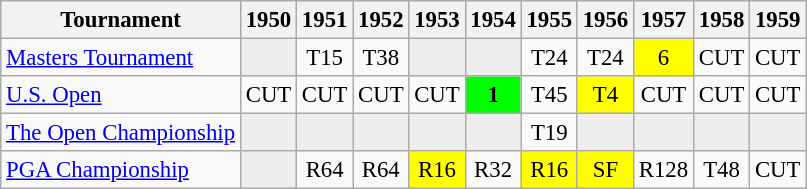<table class="wikitable" style="font-size:95%;text-align:center;">
<tr>
<th>Tournament</th>
<th>1950</th>
<th>1951</th>
<th>1952</th>
<th>1953</th>
<th>1954</th>
<th>1955</th>
<th>1956</th>
<th>1957</th>
<th>1958</th>
<th>1959</th>
</tr>
<tr>
<td align=left><a href='#'>Masters Tournament</a></td>
<td style="background:#eeeeee;"></td>
<td>T15</td>
<td>T38</td>
<td style="background:#eeeeee;"></td>
<td style="background:#eeeeee;"></td>
<td>T24</td>
<td>T24</td>
<td style="background:yellow;">6</td>
<td>CUT</td>
<td>CUT</td>
</tr>
<tr>
<td align=left><a href='#'>U.S. Open</a></td>
<td>CUT</td>
<td>CUT</td>
<td>CUT</td>
<td>CUT</td>
<td style="background:lime;"><strong>1</strong></td>
<td>T45</td>
<td style="background:yellow;">T4</td>
<td>CUT</td>
<td>CUT</td>
<td>CUT</td>
</tr>
<tr>
<td align=left><a href='#'>The Open Championship</a></td>
<td style="background:#eeeeee;"></td>
<td style="background:#eeeeee;"></td>
<td style="background:#eeeeee;"></td>
<td style="background:#eeeeee;"></td>
<td style="background:#eeeeee;"></td>
<td>T19</td>
<td style="background:#eeeeee;"></td>
<td style="background:#eeeeee;"></td>
<td style="background:#eeeeee;"></td>
<td style="background:#eeeeee;"></td>
</tr>
<tr>
<td align=left><a href='#'>PGA Championship</a></td>
<td style="background:#eeeeee;"></td>
<td>R64</td>
<td>R64</td>
<td style="background:yellow;">R16</td>
<td>R32</td>
<td style="background:yellow;">R16</td>
<td style="background:yellow;">SF</td>
<td>R128</td>
<td>T48</td>
<td>CUT</td>
</tr>
</table>
